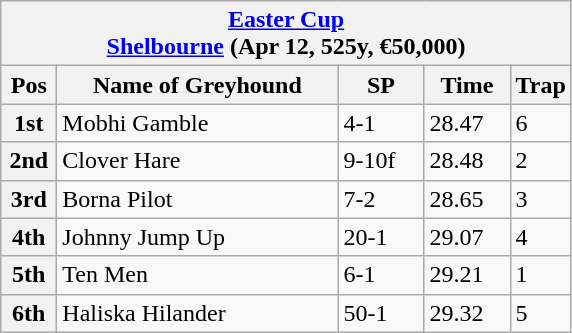<table class="wikitable">
<tr>
<th colspan="6"><a href='#'>Easter Cup</a><br><a href='#'>Shelbourne</a> (Apr 12, 525y, €50,000)</th>
</tr>
<tr>
<th width=30>Pos</th>
<th width=180>Name of Greyhound</th>
<th width=50>SP</th>
<th width=50>Time</th>
<th width=30>Trap</th>
</tr>
<tr>
<th>1st</th>
<td>Mobhi Gamble </td>
<td>4-1</td>
<td>28.47</td>
<td>6</td>
</tr>
<tr>
<th>2nd</th>
<td>Clover Hare</td>
<td>9-10f</td>
<td>28.48</td>
<td>2</td>
</tr>
<tr>
<th>3rd</th>
<td>Borna Pilot</td>
<td>7-2</td>
<td>28.65</td>
<td>3</td>
</tr>
<tr>
<th>4th</th>
<td>Johnny Jump Up</td>
<td>20-1</td>
<td>29.07</td>
<td>4</td>
</tr>
<tr>
<th>5th</th>
<td>Ten Men</td>
<td>6-1</td>
<td>29.21</td>
<td>1</td>
</tr>
<tr>
<th>6th</th>
<td>Haliska Hilander</td>
<td>50-1</td>
<td>29.32</td>
<td>5</td>
</tr>
</table>
